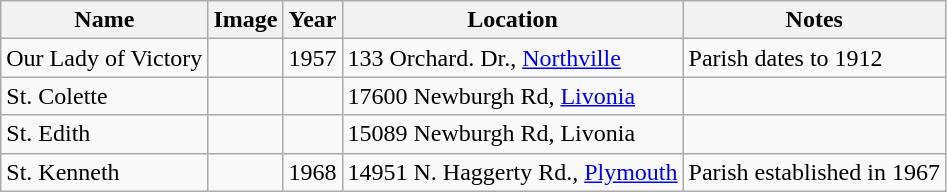<table class="wikitable sortable">
<tr>
<th>Name</th>
<th class="unsortable">Image</th>
<th>Year</th>
<th class="unsortable">Location</th>
<th class="unsortable">Notes</th>
</tr>
<tr>
<td>Our Lady of Victory</td>
<td></td>
<td>1957</td>
<td>133 Orchard. Dr., <a href='#'>Northville</a></td>
<td>Parish dates to 1912</td>
</tr>
<tr>
<td>St. Colette</td>
<td></td>
<td></td>
<td>17600 Newburgh Rd, <a href='#'>Livonia</a></td>
<td></td>
</tr>
<tr>
<td>St. Edith</td>
<td></td>
<td></td>
<td>15089 Newburgh Rd, Livonia</td>
<td></td>
</tr>
<tr>
<td>St. Kenneth</td>
<td></td>
<td>1968</td>
<td>14951 N. Haggerty Rd., <a href='#'>Plymouth</a></td>
<td>Parish established in 1967</td>
</tr>
</table>
